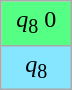<table class="wikitable" style="text-align:center;">
<tr>
<td bgcolor="#55FF83" width="40"><em>q</em><sub>8</sub> 0</td>
</tr>
<tr>
<td bgcolor="#87E6FF" width="40"><em>q</em><sub>8</sub></td>
</tr>
</table>
